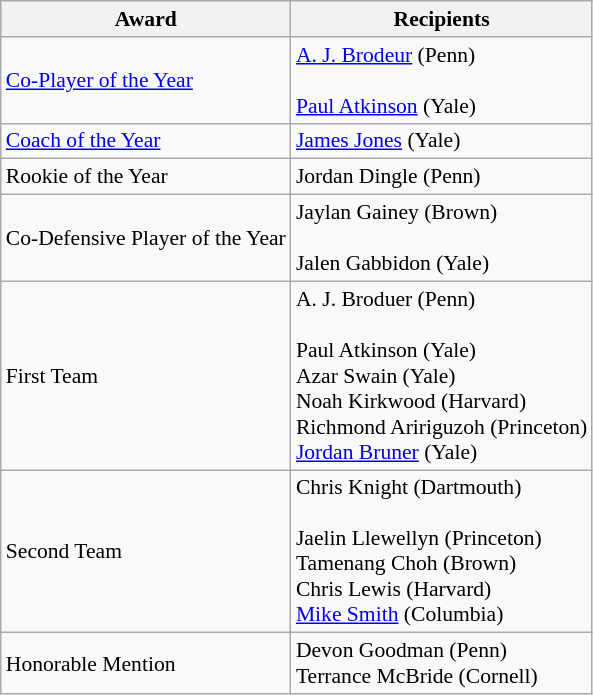<table class="wikitable" style="white-space:nowrap; font-size:90%;">
<tr>
<th>Award</th>
<th>Recipients</th>
</tr>
<tr>
<td><a href='#'>Co-Player of the Year</a></td>
<td><a href='#'>A. J. Brodeur</a> (Penn)<br><br><a href='#'>Paul Atkinson</a> (Yale)</td>
</tr>
<tr>
<td><a href='#'>Coach of the Year</a></td>
<td><a href='#'>James Jones</a> (Yale)</td>
</tr>
<tr>
<td>Rookie of the Year</td>
<td>Jordan Dingle (Penn)</td>
</tr>
<tr>
<td>Co-Defensive Player of the Year</td>
<td>Jaylan Gainey (Brown)<br><br>Jalen Gabbidon (Yale)</td>
</tr>
<tr>
<td>First Team</td>
<td>A. J. Broduer (Penn)<br><br>Paul Atkinson (Yale)<br>
Azar Swain (Yale)<br>
Noah Kirkwood (Harvard)<br>
Richmond Aririguzoh (Princeton)<br>
<a href='#'>Jordan Bruner</a> (Yale)</td>
</tr>
<tr>
<td>Second Team</td>
<td>Chris Knight (Dartmouth)<br><br>Jaelin Llewellyn (Princeton)<br>
Tamenang Choh (Brown)<br>
Chris Lewis (Harvard)<br>
<a href='#'>Mike Smith</a> (Columbia)</td>
</tr>
<tr>
<td>Honorable Mention</td>
<td>Devon Goodman (Penn)<br>Terrance McBride (Cornell)</td>
</tr>
</table>
